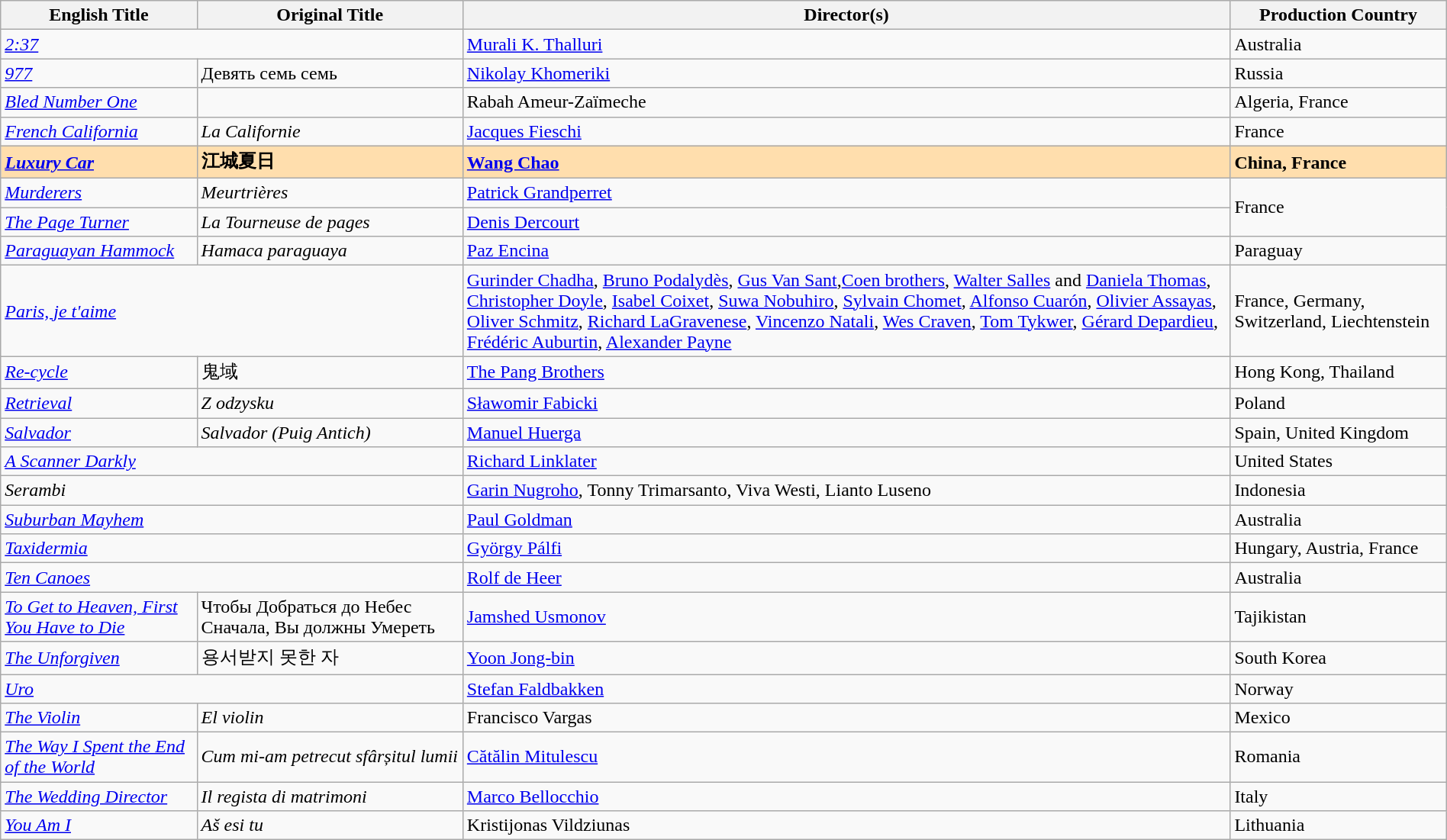<table class="wikitable" width="100%" cellpadding="5">
<tr>
<th scope="col">English Title</th>
<th scope="col">Original Title</th>
<th scope="col">Director(s)</th>
<th scope="col">Production Country</th>
</tr>
<tr>
<td colspan="2"><em><a href='#'>2:37</a></em></td>
<td data-sort-value="Iñárritu"><a href='#'>Murali K. Thalluri</a></td>
<td>Australia</td>
</tr>
<tr>
<td><em><a href='#'>977</a></em></td>
<td>Девять семь семь</td>
<td><a href='#'>Nikolay Khomeriki</a></td>
<td>Russia</td>
</tr>
<tr>
<td><em><a href='#'>Bled Number One</a></em></td>
<td></td>
<td>Rabah Ameur-Zaïmeche</td>
<td>Algeria, France</td>
</tr>
<tr>
<td><em><a href='#'>French California</a></em></td>
<td><em>La Californie</em></td>
<td><a href='#'>Jacques Fieschi</a></td>
<td>France</td>
</tr>
<tr style="background:#FFDEAD">
<td><em><a href='#'><strong>Luxury Car</strong></a></em></td>
<td><strong>江城夏日</strong></td>
<td><a href='#'><strong>Wang Chao</strong></a></td>
<td><strong>China, France</strong></td>
</tr>
<tr>
<td><em><a href='#'>Murderers</a></em></td>
<td><em>Meurtrières</em></td>
<td><a href='#'>Patrick Grandperret</a></td>
<td rowspan="2">France</td>
</tr>
<tr>
<td><em><a href='#'>The Page Turner</a></em></td>
<td><em>La Tourneuse de pages</em></td>
<td><a href='#'>Denis Dercourt</a></td>
</tr>
<tr>
<td><em><a href='#'>Paraguayan Hammock</a></em></td>
<td><em>Hamaca paraguaya</em></td>
<td><a href='#'>Paz Encina</a></td>
<td>Paraguay</td>
</tr>
<tr>
<td colspan="2"><em><a href='#'>Paris, je t'aime</a></em></td>
<td><a href='#'>Gurinder Chadha</a>, <a href='#'>Bruno Podalydès</a>, <a href='#'>Gus Van Sant</a>,<a href='#'>Coen brothers</a>, <a href='#'>Walter Salles</a> and <a href='#'>Daniela Thomas</a>, <a href='#'>Christopher Doyle</a>, <a href='#'>Isabel Coixet</a>, <a href='#'>Suwa Nobuhiro</a>, <a href='#'>Sylvain Chomet</a>, <a href='#'>Alfonso Cuarón</a>, <a href='#'>Olivier Assayas</a>,<br><a href='#'>Oliver Schmitz</a>, <a href='#'>Richard LaGravenese</a>, <a href='#'>Vincenzo Natali</a>, <a href='#'>Wes Craven</a>, <a href='#'>Tom Tykwer</a>, <a href='#'>Gérard Depardieu</a>, <a href='#'>Frédéric Auburtin</a>, <a href='#'>Alexander Payne</a></td>
<td>France, Germany, Switzerland, Liechtenstein</td>
</tr>
<tr>
<td><em><a href='#'>Re-cycle</a></em></td>
<td>鬼域</td>
<td><a href='#'>The Pang Brothers</a></td>
<td>Hong Kong, Thailand</td>
</tr>
<tr>
<td><em><a href='#'>Retrieval</a></em></td>
<td><em>Z odzysku</em></td>
<td><a href='#'>Sławomir Fabicki</a></td>
<td>Poland</td>
</tr>
<tr>
<td><em><a href='#'>Salvador</a></em></td>
<td><em>Salvador (Puig Antich)</em></td>
<td><a href='#'>Manuel Huerga</a></td>
<td>Spain, United Kingdom</td>
</tr>
<tr>
<td colspan="2"><em><a href='#'>A Scanner Darkly</a></em></td>
<td><a href='#'>Richard Linklater</a></td>
<td>United States</td>
</tr>
<tr>
<td colspan="2"><em>Serambi</em></td>
<td><a href='#'>Garin Nugroho</a>, Tonny Trimarsanto, Viva Westi, Lianto Luseno</td>
<td>Indonesia</td>
</tr>
<tr>
<td colspan="2"><em><a href='#'>Suburban Mayhem</a></em></td>
<td><a href='#'>Paul Goldman</a></td>
<td>Australia</td>
</tr>
<tr>
<td colspan="2"><em><a href='#'>Taxidermia</a></em></td>
<td><a href='#'>György Pálfi</a></td>
<td>Hungary, Austria, France</td>
</tr>
<tr>
<td colspan="2"><em><a href='#'>Ten Canoes</a></em></td>
<td><a href='#'>Rolf de Heer</a></td>
<td>Australia</td>
</tr>
<tr>
<td><em><a href='#'>To Get to Heaven, First You Have to Die</a></em></td>
<td>Чтобы Добраться до Небес Сначала, Вы должны Умереть</td>
<td><a href='#'>Jamshed Usmonov</a></td>
<td>Tajikistan</td>
</tr>
<tr>
<td><em><a href='#'>The Unforgiven</a></em></td>
<td>용서받지 못한 자</td>
<td><a href='#'>Yoon Jong-bin</a></td>
<td>South Korea</td>
</tr>
<tr>
<td colspan="2"><em><a href='#'>Uro</a></em></td>
<td><a href='#'>Stefan Faldbakken</a></td>
<td>Norway</td>
</tr>
<tr>
<td><em><a href='#'>The Violin</a></em></td>
<td><em>El violin</em></td>
<td>Francisco Vargas</td>
<td>Mexico</td>
</tr>
<tr>
<td><em><a href='#'>The Way I Spent the End of the World</a></em></td>
<td><em>Cum mi-am petrecut sfârșitul lumii</em></td>
<td><a href='#'>Cătălin Mitulescu</a></td>
<td>Romania</td>
</tr>
<tr>
<td><em><a href='#'>The Wedding Director</a></em></td>
<td><em>Il regista di matrimoni</em></td>
<td><a href='#'>Marco Bellocchio</a></td>
<td>Italy</td>
</tr>
<tr>
<td><em><a href='#'>You Am I</a></em></td>
<td><em>Aš esi tu</em></td>
<td>Kristijonas Vildziunas</td>
<td>Lithuania</td>
</tr>
</table>
